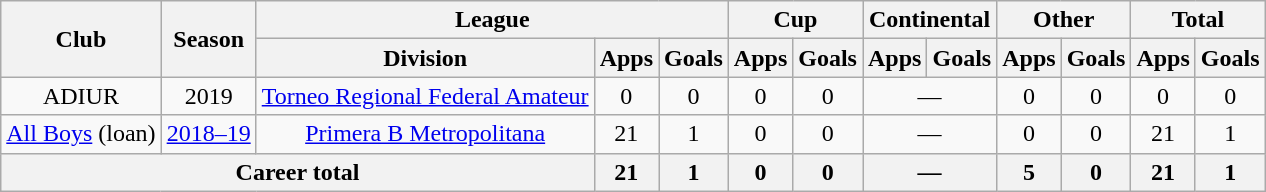<table class="wikitable" style="text-align:center">
<tr>
<th rowspan="2">Club</th>
<th rowspan="2">Season</th>
<th colspan="3">League</th>
<th colspan="2">Cup</th>
<th colspan="2">Continental</th>
<th colspan="2">Other</th>
<th colspan="2">Total</th>
</tr>
<tr>
<th>Division</th>
<th>Apps</th>
<th>Goals</th>
<th>Apps</th>
<th>Goals</th>
<th>Apps</th>
<th>Goals</th>
<th>Apps</th>
<th>Goals</th>
<th>Apps</th>
<th>Goals</th>
</tr>
<tr>
<td rowspan="1">ADIUR</td>
<td>2019</td>
<td rowspan="1"><a href='#'>Torneo Regional Federal Amateur</a></td>
<td>0</td>
<td>0</td>
<td>0</td>
<td>0</td>
<td colspan="2">—</td>
<td>0</td>
<td>0</td>
<td>0</td>
<td>0</td>
</tr>
<tr>
<td rowspan="1"><a href='#'>All Boys</a> (loan)</td>
<td><a href='#'>2018–19</a></td>
<td rowspan="1"><a href='#'>Primera B Metropolitana</a></td>
<td>21</td>
<td>1</td>
<td>0</td>
<td>0</td>
<td colspan="2">—</td>
<td>0</td>
<td>0</td>
<td>21</td>
<td>1</td>
</tr>
<tr>
<th colspan="3">Career total</th>
<th>21</th>
<th>1</th>
<th>0</th>
<th>0</th>
<th colspan="2">—</th>
<th>5</th>
<th>0</th>
<th>21</th>
<th>1</th>
</tr>
</table>
